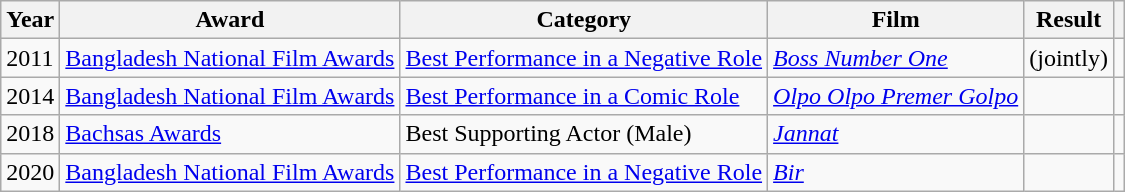<table class="wikitable sortable">
<tr>
<th>Year</th>
<th>Award</th>
<th>Category</th>
<th>Film</th>
<th>Result</th>
<th></th>
</tr>
<tr>
<td>2011</td>
<td><a href='#'>Bangladesh National Film Awards</a></td>
<td><a href='#'>Best Performance in a Negative Role</a></td>
<td><em><a href='#'>Boss Number One</a></em></td>
<td> (jointly)</td>
<td></td>
</tr>
<tr>
<td>2014</td>
<td><a href='#'>Bangladesh National Film Awards</a></td>
<td><a href='#'>Best Performance in a Comic Role</a></td>
<td><em><a href='#'>Olpo Olpo Premer Golpo</a></em></td>
<td></td>
<td></td>
</tr>
<tr>
<td>2018</td>
<td><a href='#'>Bachsas Awards</a></td>
<td>Best Supporting Actor (Male)</td>
<td><em><a href='#'>Jannat</a></em></td>
<td></td>
<td></td>
</tr>
<tr>
<td>2020</td>
<td><a href='#'>Bangladesh National Film Awards</a></td>
<td><a href='#'>Best Performance in a Negative Role</a></td>
<td><em><a href='#'>Bir</a></em></td>
<td></td>
<td></td>
</tr>
</table>
